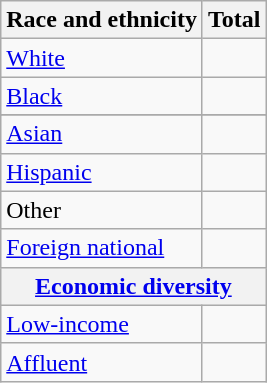<table class="wikitable floatright sortable collapsible"; text-align:right; font-size:80%;">
<tr>
<th>Race and ethnicity</th>
<th colspan="2" data-sort-type=number>Total</th>
</tr>
<tr>
<td><a href='#'>White</a></td>
<td align=right></td>
</tr>
<tr>
<td><a href='#'>Black</a></td>
<td align=right></td>
</tr>
<tr>
</tr>
<tr>
<td><a href='#'>Asian</a></td>
<td align=right></td>
</tr>
<tr>
<td><a href='#'>Hispanic</a></td>
<td align=right></td>
</tr>
<tr>
<td>Other</td>
<td align=right></td>
</tr>
<tr>
<td><a href='#'>Foreign national</a></td>
<td align=right></td>
</tr>
<tr>
<th colspan="4" data-sort-type=number><a href='#'>Economic diversity</a></th>
</tr>
<tr>
<td><a href='#'>Low-income</a></td>
<td align=right></td>
</tr>
<tr>
<td><a href='#'>Affluent</a></td>
<td align=right></td>
</tr>
</table>
